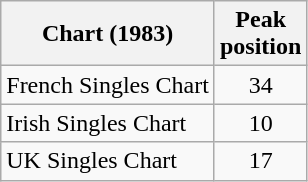<table class="wikitable sortable">
<tr>
<th>Chart (1983)</th>
<th>Peak<br>position</th>
</tr>
<tr>
<td align="left">French Singles Chart</td>
<td style="text-align:center;">34</td>
</tr>
<tr>
<td align="left">Irish Singles Chart</td>
<td style="text-align:center;">10</td>
</tr>
<tr>
<td align="left">UK Singles Chart</td>
<td style="text-align:center;">17</td>
</tr>
</table>
